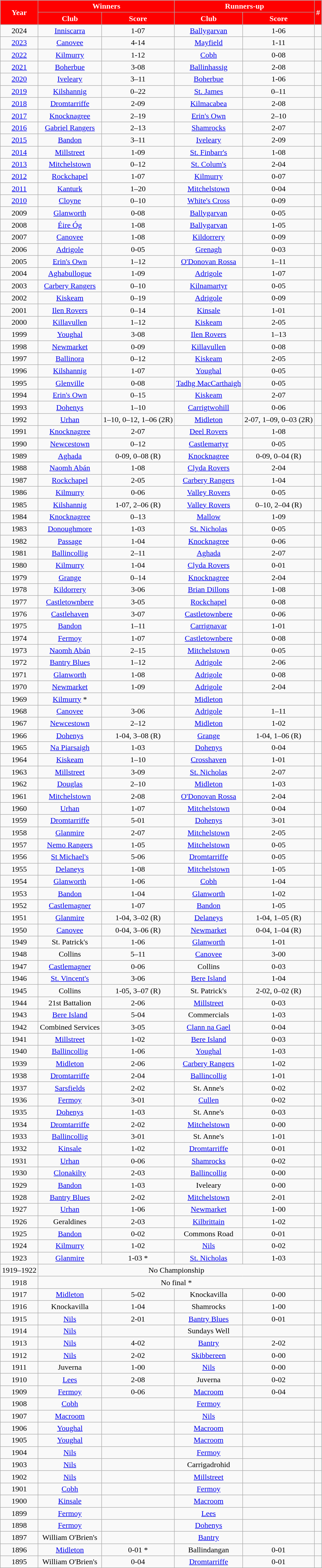<table class="wikitable sortable" style="text-align:center;">
<tr>
<th rowspan="2" style="background:red;color:white">Year</th>
<th colspan="2" style="background:red;color:white">Winners</th>
<th colspan="2" style="background:red;color:white">Runners-up</th>
<th rowspan="2" style="background:red;color:white">#</th>
</tr>
<tr>
<th style="background:red;color:white">Club</th>
<th style="background:red;color:white">Score</th>
<th style="background:red;color:white">Club</th>
<th style="background:red;color:white">Score</th>
</tr>
<tr>
<td>2024</td>
<td><a href='#'>Inniscarra</a></td>
<td>1-07</td>
<td><a href='#'>Ballygarvan</a></td>
<td>1-06</td>
<td></td>
</tr>
<tr>
<td><a href='#'>2023</a></td>
<td><a href='#'>Canovee</a></td>
<td>4-14</td>
<td><a href='#'>Mayfield</a></td>
<td>1-11</td>
<td></td>
</tr>
<tr>
<td><a href='#'>2022</a></td>
<td><a href='#'>Kilmurry</a></td>
<td>1-12</td>
<td><a href='#'>Cobh</a></td>
<td>0-08</td>
<td></td>
</tr>
<tr>
<td><a href='#'>2021</a></td>
<td><a href='#'>Boherbue</a></td>
<td>3-08</td>
<td><a href='#'>Ballinhassig</a></td>
<td>2-08</td>
<td></td>
</tr>
<tr>
<td><a href='#'>2020</a></td>
<td><a href='#'>Iveleary</a></td>
<td>3–11</td>
<td><a href='#'>Boherbue</a></td>
<td>1-06</td>
<td></td>
</tr>
<tr>
<td><a href='#'>2019</a></td>
<td><a href='#'>Kilshannig</a></td>
<td>0–22</td>
<td><a href='#'>St. James</a></td>
<td>0–11</td>
<td></td>
</tr>
<tr>
<td><a href='#'>2018</a></td>
<td><a href='#'>Dromtarriffe</a></td>
<td>2-09</td>
<td><a href='#'>Kilmacabea</a></td>
<td>2-08</td>
<td></td>
</tr>
<tr>
<td><a href='#'>2017</a></td>
<td><a href='#'>Knocknagree</a></td>
<td>2–19</td>
<td><a href='#'>Erin's Own</a></td>
<td>2–10</td>
<td></td>
</tr>
<tr>
<td><a href='#'>2016</a></td>
<td><a href='#'>Gabriel Rangers</a></td>
<td>2–13</td>
<td><a href='#'>Shamrocks</a></td>
<td>2-07</td>
<td></td>
</tr>
<tr>
<td><a href='#'>2015</a></td>
<td><a href='#'>Bandon</a></td>
<td>3–11</td>
<td><a href='#'>Iveleary</a></td>
<td>2-09</td>
<td></td>
</tr>
<tr>
<td><a href='#'>2014</a></td>
<td><a href='#'>Millstreet</a></td>
<td>1-09</td>
<td><a href='#'>St. Finbarr's</a></td>
<td>1-08</td>
<td></td>
</tr>
<tr>
<td><a href='#'>2013</a></td>
<td><a href='#'>Mitchelstown</a></td>
<td>0–12</td>
<td><a href='#'>St. Colum's</a></td>
<td>2-04</td>
<td></td>
</tr>
<tr>
<td><a href='#'>2012</a></td>
<td><a href='#'>Rockchapel</a></td>
<td>1-07</td>
<td><a href='#'>Kilmurry</a></td>
<td>0-07</td>
<td></td>
</tr>
<tr>
<td><a href='#'>2011</a></td>
<td><a href='#'>Kanturk</a></td>
<td>1–20</td>
<td><a href='#'>Mitchelstown</a></td>
<td>0-04</td>
<td></td>
</tr>
<tr>
<td><a href='#'>2010</a></td>
<td><a href='#'>Cloyne</a></td>
<td>0–10</td>
<td><a href='#'>White's Cross</a></td>
<td>0-09</td>
<td></td>
</tr>
<tr>
<td>2009</td>
<td><a href='#'>Glanworth</a></td>
<td>0-08</td>
<td><a href='#'>Ballygarvan</a></td>
<td>0-05</td>
<td></td>
</tr>
<tr>
<td>2008</td>
<td><a href='#'>Éire Óg</a></td>
<td>1-08</td>
<td><a href='#'>Ballygarvan</a></td>
<td>1-05</td>
<td></td>
</tr>
<tr>
<td>2007</td>
<td><a href='#'>Canovee</a></td>
<td>1-08</td>
<td><a href='#'>Kildorrery</a></td>
<td>0-09</td>
<td></td>
</tr>
<tr>
<td>2006</td>
<td><a href='#'>Adrigole</a></td>
<td>0-05</td>
<td><a href='#'>Grenagh</a></td>
<td>0-03</td>
<td></td>
</tr>
<tr>
<td>2005</td>
<td><a href='#'>Erin's Own</a></td>
<td>1–12</td>
<td><a href='#'>O'Donovan Rossa</a></td>
<td>1–11</td>
<td></td>
</tr>
<tr>
<td>2004</td>
<td><a href='#'>Aghabullogue</a></td>
<td>1-09</td>
<td><a href='#'>Adrigole</a></td>
<td>1-07</td>
<td></td>
</tr>
<tr>
<td>2003</td>
<td><a href='#'>Carbery Rangers</a></td>
<td>0–10</td>
<td><a href='#'>Kilnamartyr</a></td>
<td>0-05</td>
<td></td>
</tr>
<tr>
<td>2002</td>
<td><a href='#'>Kiskeam</a></td>
<td>0–19</td>
<td><a href='#'>Adrigole</a></td>
<td>0-09</td>
<td></td>
</tr>
<tr>
<td>2001</td>
<td><a href='#'>Ilen Rovers</a></td>
<td>0–14</td>
<td><a href='#'>Kinsale</a></td>
<td>1-01</td>
<td></td>
</tr>
<tr>
<td>2000</td>
<td><a href='#'>Killavullen</a></td>
<td>1–12</td>
<td><a href='#'>Kiskeam</a></td>
<td>2-05</td>
<td></td>
</tr>
<tr>
<td>1999</td>
<td><a href='#'>Youghal</a></td>
<td>3-08</td>
<td><a href='#'>Ilen Rovers</a></td>
<td>1–13</td>
<td></td>
</tr>
<tr>
<td>1998</td>
<td><a href='#'>Newmarket</a></td>
<td>0-09</td>
<td><a href='#'>Killavullen</a></td>
<td>0-08</td>
<td></td>
</tr>
<tr>
<td>1997</td>
<td><a href='#'>Ballinora</a></td>
<td>0–12</td>
<td><a href='#'>Kiskeam</a></td>
<td>2-05</td>
<td></td>
</tr>
<tr>
<td>1996</td>
<td><a href='#'>Kilshannig</a></td>
<td>1-07</td>
<td><a href='#'>Youghal</a></td>
<td>0-05</td>
<td></td>
</tr>
<tr>
<td>1995</td>
<td><a href='#'>Glenville</a></td>
<td>0-08</td>
<td><a href='#'>Tadhg MacCarthaigh</a></td>
<td>0-05</td>
<td></td>
</tr>
<tr>
<td>1994</td>
<td><a href='#'>Erin's Own</a></td>
<td>0–15</td>
<td><a href='#'>Kiskeam</a></td>
<td>2-07</td>
<td></td>
</tr>
<tr>
<td>1993</td>
<td><a href='#'>Dohenys</a></td>
<td>1–10</td>
<td><a href='#'>Carrigtwohill</a></td>
<td>0-06</td>
<td></td>
</tr>
<tr>
<td>1992</td>
<td><a href='#'>Urhan</a></td>
<td>1–10, 0–12, 1–06 (2R)</td>
<td><a href='#'>Midleton</a></td>
<td>2-07, 1–09, 0–03 (2R)</td>
<td></td>
</tr>
<tr>
<td>1991</td>
<td><a href='#'>Knocknagree</a></td>
<td>2-07</td>
<td><a href='#'>Deel Rovers</a></td>
<td>1-08</td>
<td></td>
</tr>
<tr>
<td>1990</td>
<td><a href='#'>Newcestown</a></td>
<td>0–12</td>
<td><a href='#'>Castlemartyr</a></td>
<td>0-05</td>
<td></td>
</tr>
<tr>
<td>1989</td>
<td><a href='#'>Aghada</a></td>
<td>0-09, 0–08 (R)</td>
<td><a href='#'>Knocknagree</a></td>
<td>0-09, 0–04 (R)</td>
<td></td>
</tr>
<tr>
<td>1988</td>
<td><a href='#'>Naomh Abán</a></td>
<td>1-08</td>
<td><a href='#'>Clyda Rovers</a></td>
<td>2-04</td>
<td></td>
</tr>
<tr>
<td>1987</td>
<td><a href='#'>Rockchapel</a></td>
<td>2-05</td>
<td><a href='#'>Carbery Rangers</a></td>
<td>1-04</td>
<td></td>
</tr>
<tr>
<td>1986</td>
<td><a href='#'>Kilmurry</a></td>
<td>0-06</td>
<td><a href='#'>Valley Rovers</a></td>
<td>0-05</td>
<td></td>
</tr>
<tr>
<td>1985</td>
<td><a href='#'>Kilshannig</a></td>
<td>1-07, 2–06 (R)</td>
<td><a href='#'>Valley Rovers</a></td>
<td>0–10, 2–04 (R)</td>
<td></td>
</tr>
<tr>
<td>1984</td>
<td><a href='#'>Knocknagree</a></td>
<td>0–13</td>
<td><a href='#'>Mallow</a></td>
<td>1-09</td>
<td></td>
</tr>
<tr>
<td>1983</td>
<td><a href='#'>Donoughmore</a></td>
<td>1-03</td>
<td><a href='#'>St. Nicholas</a></td>
<td>0-05</td>
<td></td>
</tr>
<tr>
<td>1982</td>
<td><a href='#'>Passage</a></td>
<td>1-04</td>
<td><a href='#'>Knocknagree</a></td>
<td>0-06</td>
<td></td>
</tr>
<tr>
<td>1981</td>
<td><a href='#'>Ballincollig</a></td>
<td>2–11</td>
<td><a href='#'>Aghada</a></td>
<td>2-07</td>
<td></td>
</tr>
<tr>
<td>1980</td>
<td><a href='#'>Kilmurry</a></td>
<td>1-04</td>
<td><a href='#'>Clyda Rovers</a></td>
<td>0-01</td>
<td></td>
</tr>
<tr>
<td>1979</td>
<td><a href='#'>Grange</a></td>
<td>0–14</td>
<td><a href='#'>Knocknagree</a></td>
<td>2-04</td>
<td></td>
</tr>
<tr>
<td>1978</td>
<td><a href='#'>Kildorrery</a></td>
<td>3-06</td>
<td><a href='#'>Brian Dillons</a></td>
<td>1-08</td>
<td></td>
</tr>
<tr>
<td>1977</td>
<td><a href='#'>Castletownbere</a></td>
<td>3-05</td>
<td><a href='#'>Rockchapel</a></td>
<td>0-08</td>
<td></td>
</tr>
<tr>
<td>1976</td>
<td><a href='#'>Castlehaven</a></td>
<td>3-07</td>
<td><a href='#'>Castletownbere</a></td>
<td>0-06</td>
<td></td>
</tr>
<tr>
<td>1975</td>
<td><a href='#'>Bandon</a></td>
<td>1–11</td>
<td><a href='#'>Carrignavar</a></td>
<td>1-01</td>
<td></td>
</tr>
<tr>
<td>1974</td>
<td><a href='#'>Fermoy</a></td>
<td>1-07</td>
<td><a href='#'>Castletownbere</a></td>
<td>0-08</td>
<td></td>
</tr>
<tr>
<td>1973</td>
<td><a href='#'>Naomh Abán</a></td>
<td>2–15</td>
<td><a href='#'>Mitchelstown</a></td>
<td>0-05</td>
<td></td>
</tr>
<tr>
<td>1972</td>
<td><a href='#'>Bantry Blues</a></td>
<td>1–12</td>
<td><a href='#'>Adrigole</a></td>
<td>2-06</td>
<td></td>
</tr>
<tr>
<td>1971</td>
<td><a href='#'>Glanworth</a></td>
<td>1-08</td>
<td><a href='#'>Adrigole</a></td>
<td>0-08</td>
<td></td>
</tr>
<tr>
<td>1970</td>
<td><a href='#'>Newmarket</a></td>
<td>1-09</td>
<td><a href='#'>Adrigole</a></td>
<td>2-04</td>
<td></td>
</tr>
<tr>
<td>1969</td>
<td><a href='#'>Kilmurry</a> *</td>
<td></td>
<td><a href='#'>Midleton</a></td>
<td></td>
<td></td>
</tr>
<tr>
<td>1968</td>
<td><a href='#'>Canovee</a></td>
<td>3-06</td>
<td><a href='#'>Adrigole</a></td>
<td>1–11</td>
<td></td>
</tr>
<tr>
<td>1967</td>
<td><a href='#'>Newcestown</a></td>
<td>2–12</td>
<td><a href='#'>Midleton</a></td>
<td>1-02</td>
<td></td>
</tr>
<tr>
<td>1966</td>
<td><a href='#'>Dohenys</a></td>
<td>1-04, 3–08 (R)</td>
<td><a href='#'>Grange</a></td>
<td>1-04, 1–06 (R)</td>
<td></td>
</tr>
<tr>
<td>1965</td>
<td><a href='#'>Na Piarsaigh</a></td>
<td>1-03</td>
<td><a href='#'>Dohenys</a></td>
<td>0-04</td>
<td></td>
</tr>
<tr>
<td>1964</td>
<td><a href='#'>Kiskeam</a></td>
<td>1–10</td>
<td><a href='#'>Crosshaven</a></td>
<td>1-01</td>
<td></td>
</tr>
<tr>
<td>1963</td>
<td><a href='#'>Millstreet</a></td>
<td>3-09</td>
<td><a href='#'>St. Nicholas</a></td>
<td>2-07</td>
<td></td>
</tr>
<tr>
<td>1962</td>
<td><a href='#'>Douglas</a></td>
<td>2–10</td>
<td><a href='#'>Midleton</a></td>
<td>1-03</td>
<td></td>
</tr>
<tr>
<td>1961</td>
<td><a href='#'>Mitchelstown</a></td>
<td>2-08</td>
<td><a href='#'>O'Donovan Rossa</a></td>
<td>2-04</td>
<td></td>
</tr>
<tr>
<td>1960</td>
<td><a href='#'>Urhan</a></td>
<td>1-07</td>
<td><a href='#'>Mitchelstown</a></td>
<td>0-04</td>
<td></td>
</tr>
<tr>
<td>1959</td>
<td><a href='#'>Dromtarriffe</a></td>
<td>5-01</td>
<td><a href='#'>Dohenys</a></td>
<td>3-01</td>
<td></td>
</tr>
<tr>
<td>1958</td>
<td><a href='#'>Glanmire</a></td>
<td>2-07</td>
<td><a href='#'>Mitchelstown</a></td>
<td>2-05</td>
<td></td>
</tr>
<tr>
<td>1957</td>
<td><a href='#'>Nemo Rangers</a></td>
<td>1-05</td>
<td><a href='#'>Mitchelstown</a></td>
<td>0-05</td>
<td></td>
</tr>
<tr>
<td>1956</td>
<td><a href='#'>St Michael's</a></td>
<td>5-06</td>
<td><a href='#'>Dromtarriffe</a></td>
<td>0-05</td>
<td></td>
</tr>
<tr>
<td>1955</td>
<td><a href='#'>Delaneys</a></td>
<td>1-08</td>
<td><a href='#'>Mitchelstown</a></td>
<td>1-05</td>
<td></td>
</tr>
<tr>
<td>1954</td>
<td><a href='#'>Glanworth</a></td>
<td>1-06</td>
<td><a href='#'>Cobh</a></td>
<td>1-04</td>
<td></td>
</tr>
<tr>
<td>1953</td>
<td><a href='#'>Bandon</a></td>
<td>1-04</td>
<td><a href='#'>Glanworth</a></td>
<td>1-02</td>
<td></td>
</tr>
<tr>
<td>1952</td>
<td><a href='#'>Castlemagner</a></td>
<td>1-07</td>
<td><a href='#'>Bandon</a></td>
<td>1-05</td>
<td></td>
</tr>
<tr>
<td>1951</td>
<td><a href='#'>Glanmire</a></td>
<td>1-04, 3–02 (R)</td>
<td><a href='#'>Delaneys</a></td>
<td>1-04, 1–05 (R)</td>
<td></td>
</tr>
<tr>
<td>1950</td>
<td><a href='#'>Canovee</a></td>
<td>0-04, 3–06 (R)</td>
<td><a href='#'>Newmarket</a></td>
<td>0-04, 1–04 (R)</td>
<td></td>
</tr>
<tr>
<td>1949</td>
<td>St. Patrick's</td>
<td>1-06</td>
<td><a href='#'>Glanworth</a></td>
<td>1-01</td>
<td></td>
</tr>
<tr>
<td>1948</td>
<td>Collins</td>
<td>5–11</td>
<td><a href='#'>Canovee</a></td>
<td>3-00</td>
<td></td>
</tr>
<tr>
<td>1947</td>
<td><a href='#'>Castlemagner</a></td>
<td>0-06</td>
<td>Collins</td>
<td>0-03</td>
<td></td>
</tr>
<tr>
<td>1946</td>
<td><a href='#'>St. Vincent's</a></td>
<td>3-06</td>
<td><a href='#'>Bere Island</a></td>
<td>1-04</td>
<td></td>
</tr>
<tr>
<td>1945</td>
<td>Collins</td>
<td>1-05, 3–07 (R)</td>
<td>St. Patrick's</td>
<td>2-02, 0–02 (R)</td>
<td></td>
</tr>
<tr>
<td>1944</td>
<td>21st Battalion</td>
<td>2-06</td>
<td><a href='#'>Millstreet</a></td>
<td>0-03</td>
<td></td>
</tr>
<tr>
<td>1943</td>
<td><a href='#'>Bere Island</a></td>
<td>5-04</td>
<td>Commercials</td>
<td>1-03</td>
<td></td>
</tr>
<tr>
<td>1942</td>
<td>Combined Services</td>
<td>3-05</td>
<td><a href='#'>Clann na Gael</a></td>
<td>0-04</td>
<td></td>
</tr>
<tr>
<td>1941</td>
<td><a href='#'>Millstreet</a></td>
<td>1-02</td>
<td><a href='#'>Bere Island</a></td>
<td>0-03</td>
<td></td>
</tr>
<tr>
<td>1940</td>
<td><a href='#'>Ballincollig</a></td>
<td>1-06</td>
<td><a href='#'>Youghal</a></td>
<td>1-03</td>
<td></td>
</tr>
<tr>
<td>1939</td>
<td><a href='#'>Midleton</a></td>
<td>2-06</td>
<td><a href='#'>Carbery Rangers</a></td>
<td>1-02</td>
<td></td>
</tr>
<tr>
<td>1938</td>
<td><a href='#'>Dromtarriffe</a></td>
<td>2-04</td>
<td><a href='#'>Ballincollig</a></td>
<td>1-01</td>
<td></td>
</tr>
<tr>
<td>1937</td>
<td><a href='#'>Sarsfields</a></td>
<td>2-02</td>
<td>St. Anne's</td>
<td>0-02</td>
<td></td>
</tr>
<tr>
<td>1936</td>
<td><a href='#'>Fermoy</a></td>
<td>3-01</td>
<td><a href='#'>Cullen</a></td>
<td>0-02</td>
<td></td>
</tr>
<tr>
<td>1935</td>
<td><a href='#'>Dohenys</a></td>
<td>1-03</td>
<td>St. Anne's</td>
<td>0-03</td>
<td></td>
</tr>
<tr>
<td>1934</td>
<td><a href='#'>Dromtarriffe</a></td>
<td>2-02</td>
<td><a href='#'>Mitchelstown</a></td>
<td>0-00</td>
<td></td>
</tr>
<tr>
<td>1933</td>
<td><a href='#'>Ballincollig</a></td>
<td>3-01</td>
<td>St. Anne's</td>
<td>1-01</td>
<td></td>
</tr>
<tr>
<td>1932</td>
<td><a href='#'>Kinsale</a></td>
<td>1-02</td>
<td><a href='#'>Dromtarriffe</a></td>
<td>0-01</td>
<td></td>
</tr>
<tr>
<td>1931</td>
<td><a href='#'>Urhan</a></td>
<td>0-06</td>
<td><a href='#'>Shamrocks</a></td>
<td>0-02</td>
<td></td>
</tr>
<tr>
<td>1930</td>
<td><a href='#'>Clonakilty</a></td>
<td>2-03</td>
<td><a href='#'>Ballincollig</a></td>
<td>0-00</td>
<td></td>
</tr>
<tr>
<td>1929</td>
<td><a href='#'>Bandon</a></td>
<td>1-03</td>
<td>Iveleary</td>
<td>0-00</td>
<td></td>
</tr>
<tr>
<td>1928</td>
<td><a href='#'>Bantry Blues</a></td>
<td>2-02</td>
<td><a href='#'>Mitchelstown</a></td>
<td>2-01</td>
<td></td>
</tr>
<tr>
<td>1927</td>
<td><a href='#'>Urhan</a></td>
<td>1-06</td>
<td><a href='#'>Newmarket</a></td>
<td>1-00</td>
<td></td>
</tr>
<tr>
<td>1926</td>
<td>Geraldines</td>
<td>2-03</td>
<td><a href='#'>Kilbrittain</a></td>
<td>1-02</td>
<td></td>
</tr>
<tr>
<td>1925</td>
<td><a href='#'>Bandon</a></td>
<td>0-02</td>
<td>Commons Road</td>
<td>0-01</td>
<td></td>
</tr>
<tr>
<td>1924</td>
<td><a href='#'>Kilmurry</a></td>
<td>1-02</td>
<td><a href='#'>Nils</a></td>
<td>0-02</td>
<td></td>
</tr>
<tr>
<td>1923</td>
<td><a href='#'>Glanmire</a></td>
<td>1-03 *</td>
<td><a href='#'>St. Nicholas</a></td>
<td>1-03</td>
<td></td>
</tr>
<tr>
<td>1919–1922</td>
<td colspan="4">No Championship</td>
<td></td>
</tr>
<tr>
<td>1918</td>
<td colspan="4">No final *</td>
<td></td>
</tr>
<tr>
<td>1917</td>
<td><a href='#'>Midleton</a></td>
<td>5-02</td>
<td>Knockavilla</td>
<td>0-00</td>
<td></td>
</tr>
<tr>
<td>1916</td>
<td>Knockavilla</td>
<td>1-04</td>
<td>Shamrocks</td>
<td>1-00</td>
<td></td>
</tr>
<tr>
<td>1915</td>
<td><a href='#'>Nils</a></td>
<td>2-01</td>
<td><a href='#'>Bantry Blues</a></td>
<td>0-01</td>
<td></td>
</tr>
<tr>
<td>1914</td>
<td><a href='#'>Nils</a></td>
<td></td>
<td>Sundays Well</td>
<td></td>
<td></td>
</tr>
<tr>
<td>1913</td>
<td><a href='#'>Nils</a></td>
<td>4-02</td>
<td><a href='#'>Bantry</a></td>
<td>2-02</td>
<td></td>
</tr>
<tr>
<td>1912</td>
<td><a href='#'>Nils</a></td>
<td>2-02</td>
<td><a href='#'>Skibbereen</a></td>
<td>0-00</td>
<td></td>
</tr>
<tr>
<td>1911</td>
<td>Juverna</td>
<td>1-00</td>
<td><a href='#'>Nils</a></td>
<td>0-00</td>
<td></td>
</tr>
<tr>
<td>1910</td>
<td><a href='#'>Lees</a></td>
<td>2-08</td>
<td>Juverna</td>
<td>0-02</td>
<td></td>
</tr>
<tr>
<td>1909</td>
<td><a href='#'>Fermoy</a></td>
<td>0-06</td>
<td><a href='#'>Macroom</a></td>
<td>0-04</td>
<td></td>
</tr>
<tr>
<td>1908</td>
<td><a href='#'>Cobh</a></td>
<td></td>
<td><a href='#'>Fermoy</a></td>
<td></td>
<td></td>
</tr>
<tr>
<td>1907</td>
<td><a href='#'>Macroom</a></td>
<td></td>
<td><a href='#'>Nils</a></td>
<td></td>
<td></td>
</tr>
<tr>
<td>1906</td>
<td><a href='#'>Youghal</a></td>
<td></td>
<td><a href='#'>Macroom</a></td>
<td></td>
<td></td>
</tr>
<tr>
<td>1905</td>
<td><a href='#'>Youghal</a></td>
<td></td>
<td><a href='#'>Macroom</a></td>
<td></td>
<td></td>
</tr>
<tr>
<td>1904</td>
<td><a href='#'>Nils</a></td>
<td></td>
<td><a href='#'>Fermoy</a></td>
<td></td>
<td></td>
</tr>
<tr>
<td>1903</td>
<td><a href='#'>Nils</a></td>
<td></td>
<td>Carrigadrohid</td>
<td></td>
<td></td>
</tr>
<tr>
<td>1902</td>
<td><a href='#'>Nils</a></td>
<td></td>
<td><a href='#'>Millstreet</a></td>
<td></td>
<td></td>
</tr>
<tr>
<td>1901</td>
<td><a href='#'>Cobh</a></td>
<td></td>
<td><a href='#'>Fermoy</a></td>
<td></td>
<td></td>
</tr>
<tr>
<td>1900</td>
<td><a href='#'>Kinsale</a></td>
<td></td>
<td><a href='#'>Macroom</a></td>
<td></td>
<td></td>
</tr>
<tr>
<td>1899</td>
<td><a href='#'>Fermoy</a></td>
<td></td>
<td><a href='#'>Lees</a></td>
<td></td>
<td></td>
</tr>
<tr>
<td>1898</td>
<td><a href='#'>Fermoy</a></td>
<td></td>
<td><a href='#'>Dohenys</a></td>
<td></td>
<td></td>
</tr>
<tr>
<td>1897</td>
<td>William O'Brien's</td>
<td></td>
<td><a href='#'>Bantry</a></td>
<td></td>
<td></td>
</tr>
<tr>
<td>1896</td>
<td><a href='#'>Midleton</a></td>
<td>0-01 *</td>
<td>Ballindangan</td>
<td>0-01</td>
<td></td>
</tr>
<tr>
<td>1895</td>
<td>William O'Brien's</td>
<td>0-04</td>
<td><a href='#'>Dromtarriffe</a></td>
<td>0-01</td>
<td></td>
</tr>
</table>
